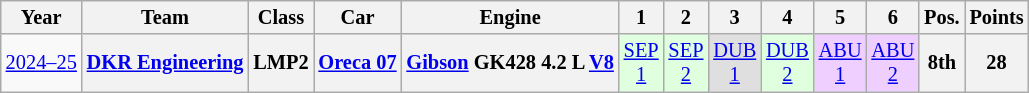<table class="wikitable" style="text-align:center; font-size:85%">
<tr>
<th>Year</th>
<th>Team</th>
<th>Class</th>
<th>Car</th>
<th>Engine</th>
<th>1</th>
<th>2</th>
<th>3</th>
<th>4</th>
<th>5</th>
<th>6</th>
<th>Pos.</th>
<th>Points</th>
</tr>
<tr>
<td><a href='#'>2024–25</a></td>
<th><a href='#'>DKR Engineering</a></th>
<th>LMP2</th>
<th><a href='#'>Oreca 07</a></th>
<th><a href='#'>Gibson</a> GK428 4.2 L <a href='#'>V8</a></th>
<td style="background:#DFFFDF;"><a href='#'>SEP<br>1</a><br></td>
<td style="background:#DFFFDF;"><a href='#'>SEP<br>2</a><br></td>
<td style="background:#DFDFDF;"><a href='#'>DUB<br>1</a><br></td>
<td style="background:#DFFFDF;"><a href='#'>DUB<br>2</a><br></td>
<td style="background:#EFCFFF;"><a href='#'>ABU<br>1</a><br></td>
<td style="background:#EFCFFF;"><a href='#'>ABU<br>2</a><br></td>
<th>8th</th>
<th>28</th>
</tr>
</table>
